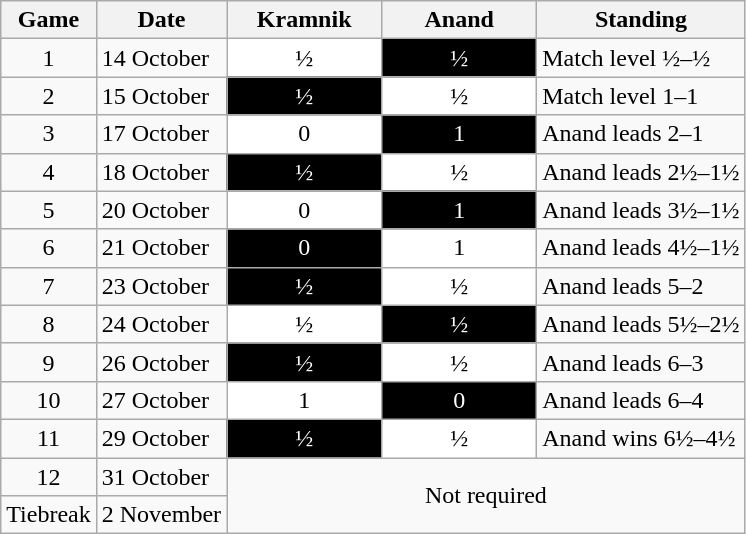<table class="wikitable" style="text-align: center">
<tr>
<th>Game</th>
<th>Date</th>
<th style="width: 6em">Kramnik</th>
<th style="width: 6em">Anand</th>
<th>Standing</th>
</tr>
<tr>
<td align=center>1</td>
<td align=left>14 October</td>
<td style="background:white; color:black">½</td>
<td style="background:black; color:white">½</td>
<td align=left>Match level ½–½</td>
</tr>
<tr>
<td align=center>2</td>
<td align=left>15 October</td>
<td style="background:black; color:white">½</td>
<td style="background:white; color:black">½</td>
<td align=left>Match level 1–1</td>
</tr>
<tr>
<td align=center>3</td>
<td align=left>17 October</td>
<td style="background:white; color:black">0</td>
<td style="background:black; color:white">1</td>
<td align=left>Anand leads 2–1</td>
</tr>
<tr>
<td align=center>4</td>
<td align=left>18 October</td>
<td style="background:black; color:white">½</td>
<td style="background:white; color:black">½</td>
<td align=left>Anand leads 2½–1½</td>
</tr>
<tr>
<td align=center>5</td>
<td align=left>20 October</td>
<td style="background:white; color:black">0</td>
<td style="background:black; color:white">1</td>
<td align=left>Anand leads 3½–1½</td>
</tr>
<tr>
<td align=center>6</td>
<td align=left>21 October</td>
<td style="background:black; color:white">0</td>
<td style="background:white; color:black">1</td>
<td align=left>Anand leads 4½–1½</td>
</tr>
<tr>
<td align=center>7</td>
<td align=left>23 October</td>
<td style="background:black; color:white">½</td>
<td style="background:white; color:black">½</td>
<td align=left>Anand leads 5–2</td>
</tr>
<tr>
<td align=center>8</td>
<td align=left>24 October</td>
<td style="background:white; color:black">½</td>
<td style="background:black; color:white">½</td>
<td align=left>Anand leads 5½–2½</td>
</tr>
<tr>
<td align=center>9</td>
<td align=left>26 October</td>
<td style="background:black; color:white">½</td>
<td style="background:white; color:black">½</td>
<td align=left>Anand leads 6–3</td>
</tr>
<tr>
<td align=center>10</td>
<td align=left>27 October</td>
<td style="background:white; color:black">1</td>
<td style="background:black; color:white">0</td>
<td align=left>Anand leads 6–4</td>
</tr>
<tr>
<td align=center>11</td>
<td align=left>29 October</td>
<td style="background:black; color:white">½</td>
<td style="background:white; color:black">½</td>
<td align=left>Anand wins 6½–4½</td>
</tr>
<tr>
<td align=center>12</td>
<td align=left>31 October</td>
<td colspan="3" rowspan="2" align="center">Not required</td>
</tr>
<tr>
<td align=center>Tiebreak</td>
<td align=left>2 November</td>
</tr>
</table>
